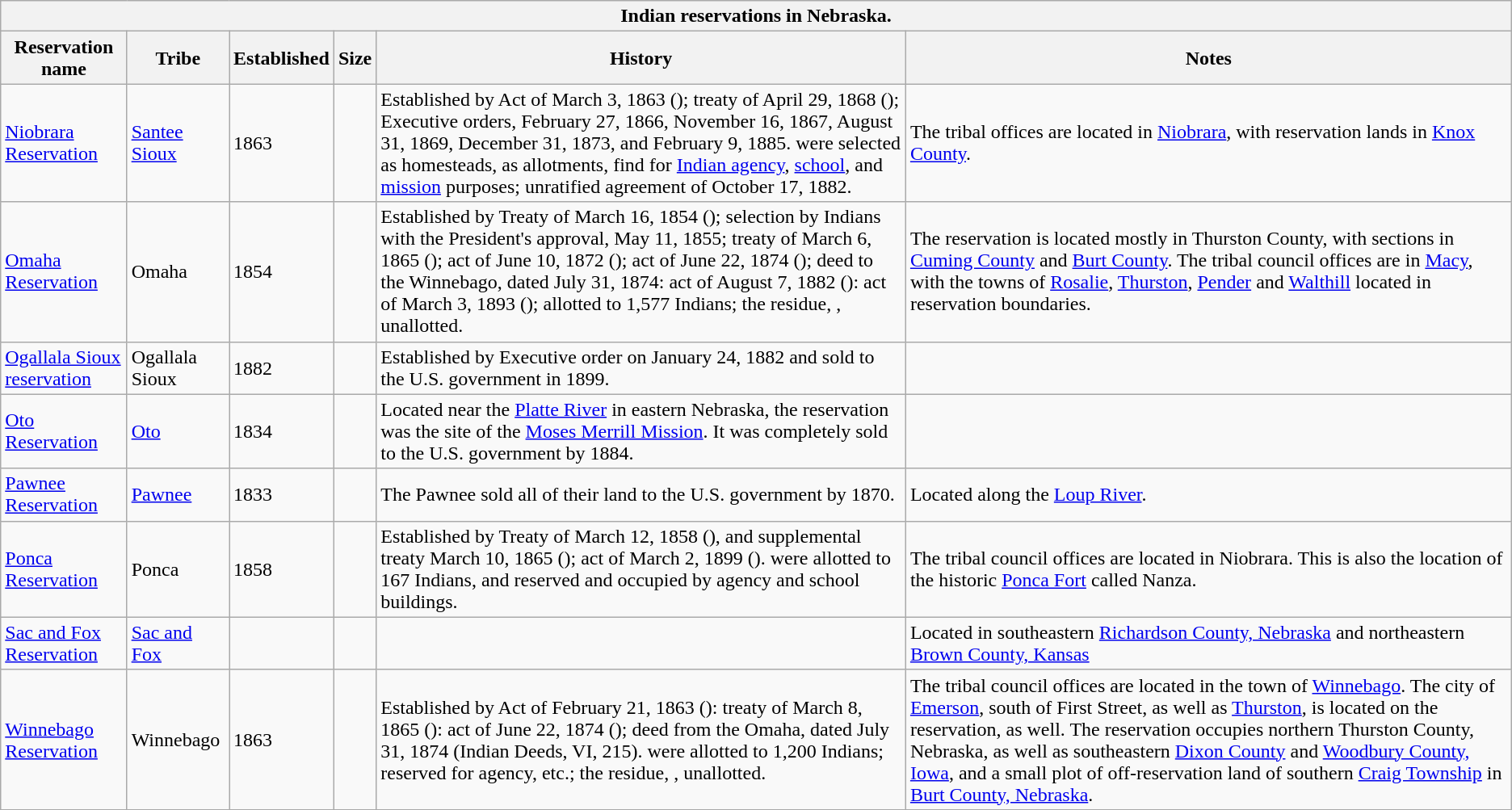<table class="wikitable">
<tr>
<th align="center" colspan="6"><strong>Indian reservations in Nebraska</strong>.</th>
</tr>
<tr>
<th>Reservation name</th>
<th>Tribe</th>
<th>Established</th>
<th>Size</th>
<th>History</th>
<th>Notes</th>
</tr>
<tr>
<td><a href='#'>Niobrara Reservation</a></td>
<td><a href='#'>Santee Sioux</a></td>
<td>1863</td>
<td></td>
<td>Established by Act of March 3, 1863 (); treaty of April 29, 1868 (); Executive orders, February 27, 1866, November 16, 1867, August 31, 1869, December 31, 1873, and February 9, 1885.  were selected as homesteads,  as allotments, find  for <a href='#'>Indian agency</a>, <a href='#'>school</a>, and <a href='#'>mission</a> purposes; unratified agreement of October 17, 1882.</td>
<td>The tribal offices are located in <a href='#'>Niobrara</a>, with reservation lands in <a href='#'>Knox County</a>.</td>
</tr>
<tr>
<td><a href='#'>Omaha Reservation</a></td>
<td>Omaha</td>
<td>1854</td>
<td></td>
<td>Established by Treaty of March 16, 1854 (); selection by Indians with the President's approval, May 11, 1855; treaty of March 6, 1865 (); act of June 10, 1872 (); act of June 22, 1874 (); deed to the Winnebago, dated July 31, 1874: act of August 7, 1882 (): act of March 3, 1893 ();  allotted to 1,577 Indians; the residue, , unallotted.</td>
<td>The reservation is located mostly in Thurston County, with sections in <a href='#'>Cuming County</a> and <a href='#'>Burt County</a>. The tribal council offices are in <a href='#'>Macy</a>, with the towns of <a href='#'>Rosalie</a>, <a href='#'>Thurston</a>, <a href='#'>Pender</a> and <a href='#'>Walthill</a> located in reservation boundaries.</td>
</tr>
<tr>
<td><a href='#'>Ogallala Sioux reservation</a></td>
<td>Ogallala Sioux</td>
<td>1882</td>
<td></td>
<td>Established by Executive order on January 24, 1882 and sold to the U.S. government in 1899.</td>
<td></td>
</tr>
<tr>
<td><a href='#'>Oto Reservation</a></td>
<td><a href='#'>Oto</a></td>
<td>1834</td>
<td></td>
<td>Located near the <a href='#'>Platte River</a> in eastern Nebraska, the reservation was the site of the <a href='#'>Moses Merrill Mission</a>. It was completely sold to the U.S. government by 1884.</td>
<td></td>
</tr>
<tr>
<td><a href='#'>Pawnee Reservation</a></td>
<td><a href='#'>Pawnee</a></td>
<td>1833</td>
<td></td>
<td>The Pawnee sold all of their land to the U.S. government by 1870.</td>
<td>Located along the <a href='#'>Loup River</a>.</td>
</tr>
<tr>
<td><a href='#'>Ponca Reservation</a></td>
<td>Ponca</td>
<td>1858</td>
<td></td>
<td>Established by Treaty of March 12, 1858 (), and supplemental treaty March 10, 1865 (); act of March 2, 1899 ().  were allotted to 167 Indians, and  reserved and occupied by agency and school buildings.</td>
<td>The tribal council offices are located in Niobrara. This is also the location of the historic <a href='#'>Ponca Fort</a> called Nanza.</td>
</tr>
<tr>
<td><a href='#'>Sac and Fox Reservation</a></td>
<td><a href='#'>Sac and Fox</a></td>
<td></td>
<td></td>
<td></td>
<td>Located in southeastern <a href='#'>Richardson County, Nebraska</a> and northeastern <a href='#'>Brown County, Kansas</a></td>
</tr>
<tr>
<td><a href='#'>Winnebago Reservation</a></td>
<td>Winnebago</td>
<td>1863</td>
<td></td>
<td>Established by Act of February 21, 1863 (): treaty of March 8, 1865 (): act of June 22, 1874 (); deed from the Omaha, dated July 31, 1874 (Indian Deeds, VI, 215).  were allotted to 1,200 Indians;  reserved for agency, etc.; the residue, , unallotted.</td>
<td>The tribal council offices are located in the town of <a href='#'>Winnebago</a>. The city of <a href='#'>Emerson</a>, south of First Street, as well as <a href='#'>Thurston</a>, is located on the reservation, as well. The reservation occupies northern Thurston County, Nebraska, as well as southeastern <a href='#'>Dixon County</a> and <a href='#'>Woodbury County, Iowa</a>, and a small plot of off-reservation land of southern <a href='#'>Craig Township</a> in <a href='#'>Burt County, Nebraska</a>.</td>
</tr>
<tr>
</tr>
</table>
